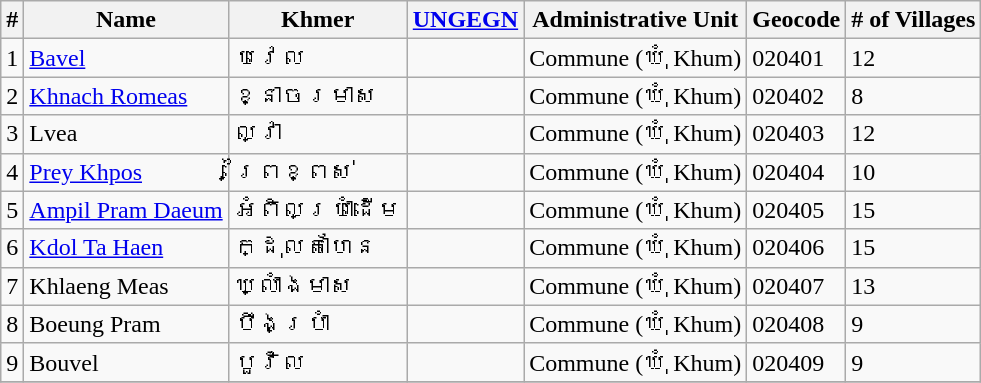<table class="wikitable sortable">
<tr>
<th>#</th>
<th>Name</th>
<th>Khmer</th>
<th><a href='#'>UNGEGN</a></th>
<th>Administrative Unit</th>
<th>Geocode</th>
<th># of Villages</th>
</tr>
<tr>
<td>1</td>
<td><a href='#'>Bavel</a></td>
<td>បវេល</td>
<td></td>
<td>Commune (ឃុំ Khum)</td>
<td>020401</td>
<td>12</td>
</tr>
<tr>
<td>2</td>
<td><a href='#'>Khnach Romeas</a></td>
<td>ខ្នាចរមាស</td>
<td></td>
<td>Commune (ឃុំ Khum)</td>
<td>020402</td>
<td>8</td>
</tr>
<tr>
<td>3</td>
<td>Lvea</td>
<td>ល្វា</td>
<td></td>
<td>Commune (ឃុំ Khum)</td>
<td>020403</td>
<td>12</td>
</tr>
<tr>
<td>4</td>
<td><a href='#'>Prey Khpos</a></td>
<td>ព្រៃខ្ពស់</td>
<td></td>
<td>Commune (ឃុំ Khum)</td>
<td>020404</td>
<td>10</td>
</tr>
<tr>
<td>5</td>
<td><a href='#'>Ampil Pram Daeum</a></td>
<td>អំពិលប្រាំដើម</td>
<td></td>
<td>Commune (ឃុំ Khum)</td>
<td>020405</td>
<td>15</td>
</tr>
<tr>
<td>6</td>
<td><a href='#'>Kdol Ta Haen</a></td>
<td>ក្ដុលតាហែន</td>
<td></td>
<td>Commune (ឃុំ Khum)</td>
<td>020406</td>
<td>15</td>
</tr>
<tr>
<td>7</td>
<td>Khlaeng Meas</td>
<td>ឃ្លាំងមាស</td>
<td></td>
<td>Commune (ឃុំ Khum)</td>
<td>020407</td>
<td>13</td>
</tr>
<tr>
<td>8</td>
<td>Boeung Pram</td>
<td>បឹងប្រាំ</td>
<td></td>
<td>Commune (ឃុំ Khum)</td>
<td>020408</td>
<td>9</td>
</tr>
<tr>
<td>9</td>
<td>Bouvel</td>
<td>បួវិល</td>
<td></td>
<td>Commune (ឃុំ Khum)</td>
<td>020409</td>
<td>9</td>
</tr>
<tr>
</tr>
</table>
